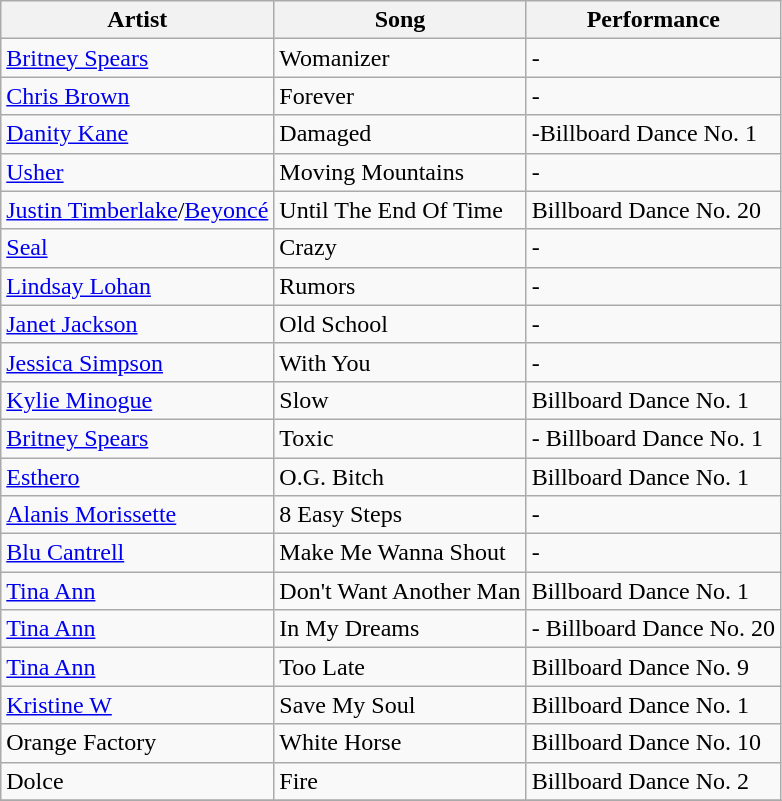<table class="wikitable">
<tr>
<th>Artist</th>
<th>Song</th>
<th>Performance</th>
</tr>
<tr>
<td><a href='#'>Britney Spears</a></td>
<td>Womanizer</td>
<td>-</td>
</tr>
<tr>
<td><a href='#'>Chris Brown</a></td>
<td>Forever</td>
<td>-</td>
</tr>
<tr>
<td><a href='#'>Danity Kane</a></td>
<td>Damaged</td>
<td>-Billboard Dance No. 1</td>
</tr>
<tr>
<td><a href='#'>Usher</a></td>
<td>Moving Mountains</td>
<td>-</td>
</tr>
<tr>
<td><a href='#'>Justin Timberlake</a>/<a href='#'>Beyoncé</a></td>
<td>Until The End Of Time</td>
<td>Billboard Dance No. 20</td>
</tr>
<tr>
<td><a href='#'>Seal</a></td>
<td>Crazy</td>
<td>-</td>
</tr>
<tr>
<td><a href='#'>Lindsay Lohan</a></td>
<td>Rumors</td>
<td>-</td>
</tr>
<tr>
<td><a href='#'>Janet Jackson</a></td>
<td>Old School</td>
<td>-</td>
</tr>
<tr>
<td><a href='#'>Jessica Simpson</a></td>
<td>With You</td>
<td>-</td>
</tr>
<tr>
<td><a href='#'>Kylie Minogue</a></td>
<td>Slow</td>
<td>Billboard Dance No. 1</td>
</tr>
<tr>
<td><a href='#'>Britney Spears</a></td>
<td>Toxic</td>
<td>- Billboard Dance No. 1</td>
</tr>
<tr>
<td><a href='#'>Esthero</a></td>
<td>O.G. Bitch</td>
<td>Billboard Dance No. 1</td>
</tr>
<tr>
<td><a href='#'>Alanis Morissette</a></td>
<td>8 Easy Steps</td>
<td>-</td>
</tr>
<tr>
<td><a href='#'>Blu Cantrell</a></td>
<td>Make Me Wanna Shout</td>
<td>-</td>
</tr>
<tr>
<td><a href='#'>Tina Ann</a></td>
<td>Don't Want Another Man</td>
<td>Billboard Dance No. 1</td>
</tr>
<tr>
<td><a href='#'>Tina Ann</a></td>
<td>In My Dreams</td>
<td>- Billboard Dance No. 20</td>
</tr>
<tr>
<td><a href='#'>Tina Ann</a></td>
<td>Too Late</td>
<td>Billboard Dance No. 9</td>
</tr>
<tr>
<td><a href='#'>Kristine W</a></td>
<td>Save My Soul</td>
<td>Billboard Dance No. 1</td>
</tr>
<tr>
<td>Orange Factory</td>
<td>White Horse</td>
<td>Billboard Dance No. 10</td>
</tr>
<tr>
<td>Dolce</td>
<td>Fire</td>
<td>Billboard Dance No. 2</td>
</tr>
<tr Dolce  || Sorrow|| Billboard Dance No. 2>
</tr>
</table>
